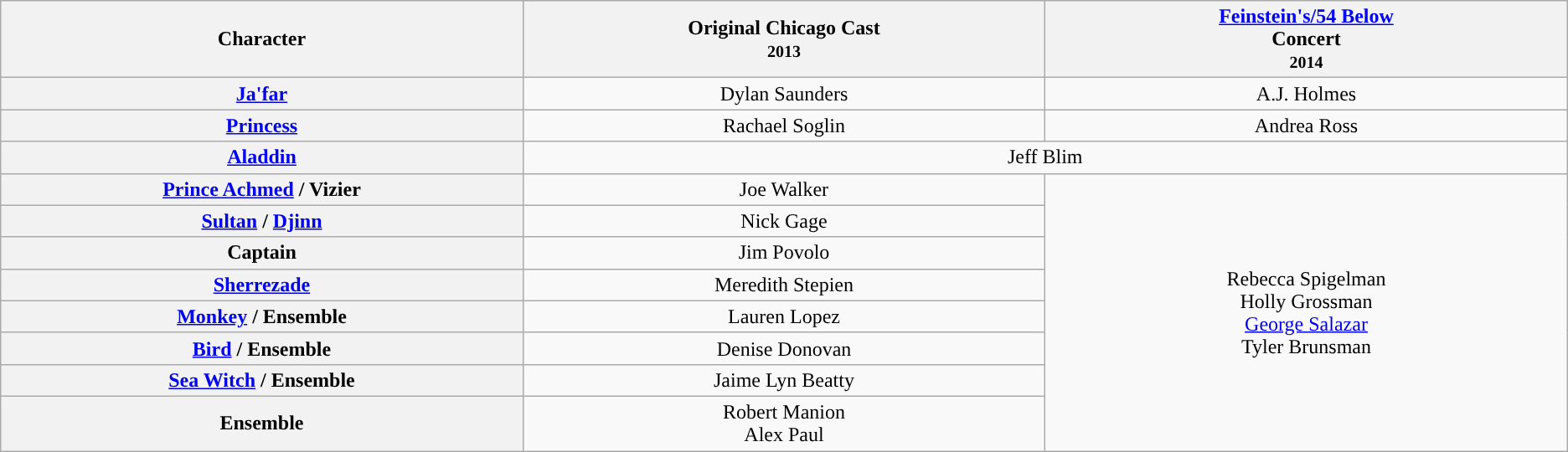<table class="wikitable">
<tr>
<th style="width:10%;">Character</th>
<th style="width:10%;">Original Chicago Cast <br> <small>2013</small></th>
<th style="width:10%;"><a href='#'>Feinstein's/54 Below</a> <br>Concert <br> <small>2014</small></th>
</tr>
<tr>
<th><a href='#'>Ja'far</a></th>
<td style="text-align:center;">Dylan Saunders</td>
<td style="text-align:center;">A.J. Holmes</td>
</tr>
<tr>
<th><a href='#'>Princess</a></th>
<td style="text-align:center;">Rachael Soglin</td>
<td style="text-align:center;">Andrea Ross</td>
</tr>
<tr>
<th><a href='#'>Aladdin</a></th>
<td colspan='2' align=center>Jeff Blim</td>
</tr>
<tr>
<th><a href='#'>Prince Achmed</a> / Vizier</th>
<td style="text-align:center;">Joe Walker</td>
<td rowspan="8" style="text-align:center;">Rebecca Spigelman <br> Holly Grossman <br> <a href='#'>George Salazar</a> <br> Tyler Brunsman</td>
</tr>
<tr>
<th><a href='#'>Sultan</a> / <a href='#'>Djinn</a></th>
<td style="text-align:center;">Nick Gage</td>
</tr>
<tr>
<th>Captain</th>
<td style="text-align:center;">Jim Povolo</td>
</tr>
<tr>
<th><a href='#'>Sherrezade</a></th>
<td style="text-align:center;">Meredith Stepien</td>
</tr>
<tr>
<th><a href='#'>Monkey</a> / Ensemble</th>
<td style="text-align:center;">Lauren Lopez</td>
</tr>
<tr>
<th><a href='#'>Bird</a> / Ensemble</th>
<td style="text-align:center;">Denise Donovan</td>
</tr>
<tr>
<th><a href='#'>Sea Witch</a> / Ensemble</th>
<td style="text-align:center;">Jaime Lyn Beatty</td>
</tr>
<tr>
<th><strong>Ensemble</strong></th>
<td style="text-align:center;">Robert Manion<br>Alex Paul</td>
</tr>
</table>
